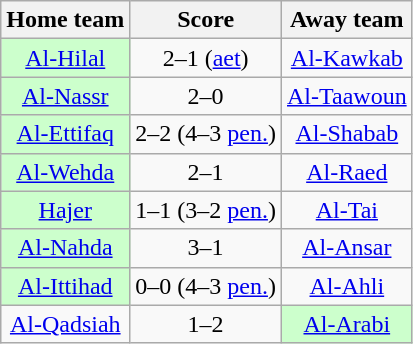<table class="wikitable" style="text-align: center">
<tr>
<th>Home team</th>
<th>Score</th>
<th>Away team</th>
</tr>
<tr>
<td bgcolor="ccffcc"><a href='#'>Al-Hilal</a></td>
<td>2–1 (<a href='#'>aet</a>)</td>
<td><a href='#'>Al-Kawkab</a></td>
</tr>
<tr>
<td bgcolor="ccffcc"><a href='#'>Al-Nassr</a></td>
<td>2–0</td>
<td><a href='#'>Al-Taawoun</a></td>
</tr>
<tr>
<td bgcolor="ccffcc"><a href='#'>Al-Ettifaq</a></td>
<td>2–2 (4–3 <a href='#'>pen.</a>)</td>
<td><a href='#'>Al-Shabab</a></td>
</tr>
<tr>
<td bgcolor="ccffcc"><a href='#'>Al-Wehda</a></td>
<td>2–1</td>
<td><a href='#'>Al-Raed</a></td>
</tr>
<tr>
<td bgcolor="ccffcc"><a href='#'>Hajer</a></td>
<td>1–1 (3–2 <a href='#'>pen.</a>)</td>
<td><a href='#'>Al-Tai</a></td>
</tr>
<tr>
<td bgcolor="ccffcc"><a href='#'>Al-Nahda</a></td>
<td>3–1</td>
<td><a href='#'>Al-Ansar</a></td>
</tr>
<tr>
<td bgcolor="ccffcc"><a href='#'>Al-Ittihad</a></td>
<td>0–0 (4–3 <a href='#'>pen.</a>)</td>
<td><a href='#'>Al-Ahli</a></td>
</tr>
<tr>
<td><a href='#'>Al-Qadsiah</a></td>
<td>1–2</td>
<td bgcolor="ccffcc"><a href='#'>Al-Arabi</a></td>
</tr>
</table>
